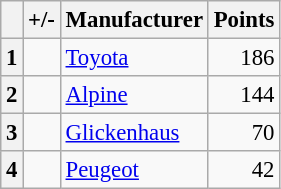<table class="wikitable" style="font-size:95%;">
<tr>
<th scope="col"></th>
<th scope="col">+/-</th>
<th scope="col">Manufacturer</th>
<th scope="col">Points</th>
</tr>
<tr>
<th align="center">1</th>
<td align="left"></td>
<td> <a href='#'>Toyota</a></td>
<td align="right">186</td>
</tr>
<tr>
<th align="center">2</th>
<td align="left"></td>
<td> <a href='#'>Alpine</a></td>
<td align="right">144</td>
</tr>
<tr>
<th align="center">3</th>
<td align="left"></td>
<td> <a href='#'>Glickenhaus</a></td>
<td align="right">70</td>
</tr>
<tr>
<th align="center">4</th>
<td align="left"></td>
<td> <a href='#'>Peugeot</a></td>
<td align="right">42</td>
</tr>
</table>
